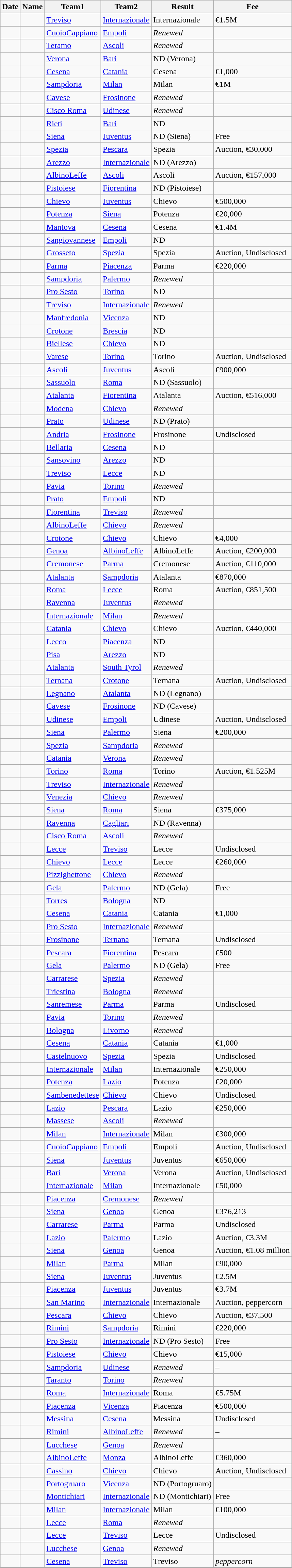<table class="wikitable sortable">
<tr>
<th>Date</th>
<th>Name</th>
<th>Team1</th>
<th>Team2</th>
<th>Result</th>
<th>Fee</th>
</tr>
<tr>
<td></td>
<td></td>
<td><a href='#'>Treviso</a></td>
<td><a href='#'>Internazionale</a></td>
<td>Internazionale</td>
<td> €1.5M</td>
</tr>
<tr>
<td></td>
<td></td>
<td><a href='#'>CuoioCappiano</a></td>
<td><a href='#'>Empoli</a></td>
<td><em>Renewed</em></td>
<td></td>
</tr>
<tr>
<td></td>
<td></td>
<td><a href='#'>Teramo</a></td>
<td><a href='#'>Ascoli</a></td>
<td><em>Renewed</em></td>
<td></td>
</tr>
<tr>
<td></td>
<td></td>
<td><a href='#'>Verona</a></td>
<td><a href='#'>Bari</a></td>
<td>ND (Verona)</td>
<td></td>
</tr>
<tr>
<td></td>
<td></td>
<td><a href='#'>Cesena</a></td>
<td><a href='#'>Catania</a></td>
<td>Cesena</td>
<td> €1,000</td>
</tr>
<tr>
<td></td>
<td></td>
<td><a href='#'>Sampdoria</a></td>
<td><a href='#'>Milan</a></td>
<td>Milan</td>
<td> €1M</td>
</tr>
<tr>
<td></td>
<td></td>
<td><a href='#'>Cavese</a></td>
<td><a href='#'>Frosinone</a></td>
<td><em>Renewed</em></td>
<td></td>
</tr>
<tr>
<td></td>
<td></td>
<td><a href='#'>Cisco Roma</a></td>
<td><a href='#'>Udinese</a></td>
<td><em>Renewed</em></td>
<td></td>
</tr>
<tr>
<td></td>
<td></td>
<td><a href='#'>Rieti</a></td>
<td><a href='#'>Bari</a></td>
<td>ND</td>
<td></td>
</tr>
<tr>
<td></td>
<td></td>
<td><a href='#'>Siena</a></td>
<td><a href='#'>Juventus</a></td>
<td>ND (Siena)</td>
<td> Free</td>
</tr>
<tr>
<td></td>
<td></td>
<td><a href='#'>Spezia</a></td>
<td><a href='#'>Pescara</a></td>
<td>Spezia</td>
<td>Auction, €30,000</td>
</tr>
<tr>
<td></td>
<td></td>
<td><a href='#'>Arezzo</a></td>
<td><a href='#'>Internazionale</a></td>
<td>ND (Arezzo)</td>
<td></td>
</tr>
<tr>
<td></td>
<td></td>
<td><a href='#'>AlbinoLeffe</a></td>
<td><a href='#'>Ascoli</a></td>
<td>Ascoli</td>
<td>Auction,  €157,000</td>
</tr>
<tr>
<td></td>
<td></td>
<td><a href='#'>Pistoiese</a></td>
<td><a href='#'>Fiorentina</a></td>
<td>ND (Pistoiese)</td>
<td></td>
</tr>
<tr>
<td></td>
<td></td>
<td><a href='#'>Chievo</a></td>
<td><a href='#'>Juventus</a></td>
<td>Chievo</td>
<td> €500,000</td>
</tr>
<tr>
<td></td>
<td></td>
<td><a href='#'>Potenza</a></td>
<td><a href='#'>Siena</a></td>
<td>Potenza</td>
<td> €20,000</td>
</tr>
<tr>
<td></td>
<td></td>
<td><a href='#'>Mantova</a></td>
<td><a href='#'>Cesena</a></td>
<td>Cesena</td>
<td> €1.4M</td>
</tr>
<tr>
<td></td>
<td></td>
<td><a href='#'>Sangiovannese</a></td>
<td><a href='#'>Empoli</a></td>
<td>ND</td>
<td></td>
</tr>
<tr>
<td></td>
<td></td>
<td><a href='#'>Grosseto</a></td>
<td><a href='#'>Spezia</a></td>
<td>Spezia</td>
<td>Auction, Undisclosed</td>
</tr>
<tr>
<td></td>
<td></td>
<td><a href='#'>Parma</a></td>
<td><a href='#'>Piacenza</a></td>
<td>Parma</td>
<td> €220,000</td>
</tr>
<tr>
<td></td>
<td></td>
<td><a href='#'>Sampdoria</a></td>
<td><a href='#'>Palermo</a></td>
<td><em>Renewed</em></td>
<td></td>
</tr>
<tr>
<td></td>
<td></td>
<td><a href='#'>Pro Sesto</a></td>
<td><a href='#'>Torino</a></td>
<td>ND</td>
<td></td>
</tr>
<tr>
<td></td>
<td></td>
<td><a href='#'>Treviso</a></td>
<td><a href='#'>Internazionale</a></td>
<td><em>Renewed</em></td>
<td></td>
</tr>
<tr>
<td></td>
<td></td>
<td><a href='#'>Manfredonia</a></td>
<td><a href='#'>Vicenza</a></td>
<td>ND</td>
<td></td>
</tr>
<tr>
<td></td>
<td></td>
<td><a href='#'>Crotone</a></td>
<td><a href='#'>Brescia</a></td>
<td>ND</td>
<td></td>
</tr>
<tr>
<td></td>
<td></td>
<td><a href='#'>Biellese</a></td>
<td><a href='#'>Chievo</a></td>
<td>ND</td>
<td></td>
</tr>
<tr>
<td></td>
<td></td>
<td><a href='#'>Varese</a></td>
<td><a href='#'>Torino</a></td>
<td>Torino</td>
<td>Auction, Undisclosed</td>
</tr>
<tr>
<td></td>
<td> </td>
<td><a href='#'>Ascoli</a></td>
<td><a href='#'>Juventus</a></td>
<td>Ascoli</td>
<td> €900,000</td>
</tr>
<tr>
<td></td>
<td></td>
<td><a href='#'>Sassuolo</a></td>
<td><a href='#'>Roma</a></td>
<td>ND (Sassuolo)</td>
<td></td>
</tr>
<tr>
<td></td>
<td></td>
<td><a href='#'>Atalanta</a></td>
<td><a href='#'>Fiorentina</a></td>
<td>Atalanta</td>
<td>Auction,  €516,000</td>
</tr>
<tr>
<td></td>
<td></td>
<td><a href='#'>Modena</a></td>
<td><a href='#'>Chievo</a></td>
<td><em>Renewed</em></td>
<td></td>
</tr>
<tr>
<td></td>
<td></td>
<td><a href='#'>Prato</a></td>
<td><a href='#'>Udinese</a></td>
<td>ND (Prato)</td>
<td></td>
</tr>
<tr>
<td></td>
<td></td>
<td><a href='#'>Andria</a></td>
<td><a href='#'>Frosinone</a></td>
<td>Frosinone</td>
<td>Undisclosed</td>
</tr>
<tr>
<td></td>
<td></td>
<td><a href='#'>Bellaria</a></td>
<td><a href='#'>Cesena</a></td>
<td>ND</td>
<td></td>
</tr>
<tr>
<td></td>
<td></td>
<td><a href='#'>Sansovino</a></td>
<td><a href='#'>Arezzo</a></td>
<td>ND</td>
<td></td>
</tr>
<tr>
<td></td>
<td></td>
<td><a href='#'>Treviso</a></td>
<td><a href='#'>Lecce</a></td>
<td>ND</td>
<td></td>
</tr>
<tr>
<td></td>
<td></td>
<td><a href='#'>Pavia</a></td>
<td><a href='#'>Torino</a></td>
<td><em>Renewed</em></td>
<td></td>
</tr>
<tr>
<td></td>
<td></td>
<td><a href='#'>Prato</a></td>
<td><a href='#'>Empoli</a></td>
<td>ND</td>
<td></td>
</tr>
<tr>
<td></td>
<td></td>
<td><a href='#'>Fiorentina</a></td>
<td><a href='#'>Treviso</a></td>
<td><em>Renewed</em></td>
<td></td>
</tr>
<tr>
<td></td>
<td></td>
<td><a href='#'>AlbinoLeffe</a></td>
<td><a href='#'>Chievo</a></td>
<td><em>Renewed</em></td>
<td></td>
</tr>
<tr>
<td></td>
<td></td>
<td><a href='#'>Crotone</a></td>
<td><a href='#'>Chievo</a></td>
<td>Chievo</td>
<td> €4,000</td>
</tr>
<tr>
<td></td>
<td></td>
<td><a href='#'>Genoa</a></td>
<td><a href='#'>AlbinoLeffe</a></td>
<td>AlbinoLeffe</td>
<td>Auction,  €200,000</td>
</tr>
<tr>
<td></td>
<td></td>
<td><a href='#'>Cremonese</a></td>
<td><a href='#'>Parma</a></td>
<td>Cremonese</td>
<td>Auction,  €110,000</td>
</tr>
<tr>
<td></td>
<td></td>
<td><a href='#'>Atalanta</a></td>
<td><a href='#'>Sampdoria</a></td>
<td>Atalanta</td>
<td> €870,000</td>
</tr>
<tr>
<td></td>
<td></td>
<td><a href='#'>Roma</a></td>
<td><a href='#'>Lecce</a></td>
<td>Roma</td>
<td>Auction,  €851,500</td>
</tr>
<tr>
<td></td>
<td></td>
<td><a href='#'>Ravenna</a></td>
<td><a href='#'>Juventus</a></td>
<td><em>Renewed</em></td>
<td></td>
</tr>
<tr>
<td></td>
<td></td>
<td><a href='#'>Internazionale</a></td>
<td><a href='#'>Milan</a></td>
<td><em>Renewed</em></td>
<td></td>
</tr>
<tr>
<td></td>
<td></td>
<td><a href='#'>Catania</a></td>
<td><a href='#'>Chievo</a></td>
<td>Chievo</td>
<td>Auction, €440,000</td>
</tr>
<tr>
<td></td>
<td></td>
<td><a href='#'>Lecco</a></td>
<td><a href='#'>Piacenza</a></td>
<td>ND</td>
<td></td>
</tr>
<tr>
<td></td>
<td></td>
<td><a href='#'>Pisa</a></td>
<td><a href='#'>Arezzo</a></td>
<td>ND</td>
<td></td>
</tr>
<tr>
<td></td>
<td></td>
<td><a href='#'>Atalanta</a></td>
<td><a href='#'>South Tyrol</a></td>
<td><em>Renewed</em></td>
<td></td>
</tr>
<tr>
<td></td>
<td></td>
<td><a href='#'>Ternana</a></td>
<td><a href='#'>Crotone</a></td>
<td>Ternana</td>
<td>Auction, Undisclosed</td>
</tr>
<tr>
<td></td>
<td></td>
<td><a href='#'>Legnano</a></td>
<td><a href='#'>Atalanta</a></td>
<td>ND (Legnano)</td>
<td></td>
</tr>
<tr>
<td></td>
<td></td>
<td><a href='#'>Cavese</a></td>
<td><a href='#'>Frosinone</a></td>
<td>ND (Cavese)</td>
<td></td>
</tr>
<tr>
<td></td>
<td></td>
<td><a href='#'>Udinese</a></td>
<td><a href='#'>Empoli</a></td>
<td>Udinese</td>
<td>Auction, Undisclosed</td>
</tr>
<tr>
<td></td>
<td></td>
<td><a href='#'>Siena</a></td>
<td><a href='#'>Palermo</a></td>
<td>Siena</td>
<td> €200,000</td>
</tr>
<tr>
<td></td>
<td></td>
<td><a href='#'>Spezia</a></td>
<td><a href='#'>Sampdoria</a></td>
<td><em>Renewed</em></td>
<td></td>
</tr>
<tr>
<td></td>
<td></td>
<td><a href='#'>Catania</a></td>
<td><a href='#'>Verona</a></td>
<td><em>Renewed</em></td>
<td></td>
</tr>
<tr>
<td></td>
<td></td>
<td><a href='#'>Torino</a></td>
<td><a href='#'>Roma</a></td>
<td>Torino</td>
<td>Auction,  €1.525M</td>
</tr>
<tr>
<td></td>
<td></td>
<td><a href='#'>Treviso</a></td>
<td><a href='#'>Internazionale</a></td>
<td><em>Renewed</em></td>
<td></td>
</tr>
<tr>
<td></td>
<td></td>
<td><a href='#'>Venezia</a></td>
<td><a href='#'>Chievo</a></td>
<td><em>Renewed</em></td>
<td></td>
</tr>
<tr>
<td></td>
<td></td>
<td><a href='#'>Siena</a></td>
<td><a href='#'>Roma</a></td>
<td>Siena</td>
<td> €375,000</td>
</tr>
<tr>
<td></td>
<td></td>
<td><a href='#'>Ravenna</a></td>
<td><a href='#'>Cagliari</a></td>
<td>ND (Ravenna)</td>
<td></td>
</tr>
<tr>
<td></td>
<td></td>
<td><a href='#'>Cisco Roma</a></td>
<td><a href='#'>Ascoli</a></td>
<td><em>Renewed</em></td>
<td></td>
</tr>
<tr>
<td></td>
<td></td>
<td><a href='#'>Lecce</a></td>
<td><a href='#'>Treviso</a></td>
<td>Lecce</td>
<td>Undisclosed</td>
</tr>
<tr>
<td></td>
<td></td>
<td><a href='#'>Chievo</a></td>
<td><a href='#'>Lecce</a></td>
<td>Lecce</td>
<td> €260,000</td>
</tr>
<tr>
<td></td>
<td></td>
<td><a href='#'>Pizzighettone</a></td>
<td><a href='#'>Chievo</a></td>
<td><em>Renewed</em></td>
<td></td>
</tr>
<tr>
<td></td>
<td></td>
<td><a href='#'>Gela</a></td>
<td><a href='#'>Palermo</a></td>
<td>ND (Gela)</td>
<td>Free</td>
</tr>
<tr>
<td></td>
<td></td>
<td><a href='#'>Torres</a></td>
<td><a href='#'>Bologna</a></td>
<td>ND</td>
<td></td>
</tr>
<tr>
<td></td>
<td></td>
<td><a href='#'>Cesena</a></td>
<td><a href='#'>Catania</a></td>
<td>Catania</td>
<td> €1,000</td>
</tr>
<tr>
<td></td>
<td></td>
<td><a href='#'>Pro Sesto</a></td>
<td><a href='#'>Internazionale</a></td>
<td><em>Renewed</em></td>
<td></td>
</tr>
<tr>
<td></td>
<td></td>
<td><a href='#'>Frosinone</a></td>
<td><a href='#'>Ternana</a></td>
<td>Ternana</td>
<td>Undisclosed</td>
</tr>
<tr>
<td></td>
<td></td>
<td><a href='#'>Pescara</a></td>
<td><a href='#'>Fiorentina</a></td>
<td>Pescara</td>
<td> €500</td>
</tr>
<tr>
<td></td>
<td></td>
<td><a href='#'>Gela</a></td>
<td><a href='#'>Palermo</a></td>
<td>ND (Gela)</td>
<td>Free</td>
</tr>
<tr>
<td></td>
<td></td>
<td><a href='#'>Carrarese</a></td>
<td><a href='#'>Spezia</a></td>
<td><em>Renewed</em></td>
<td></td>
</tr>
<tr>
<td></td>
<td></td>
<td><a href='#'>Triestina</a></td>
<td><a href='#'>Bologna</a></td>
<td><em>Renewed</em></td>
<td></td>
</tr>
<tr>
<td></td>
<td></td>
<td><a href='#'>Sanremese</a></td>
<td><a href='#'>Parma</a></td>
<td>Parma</td>
<td>Undisclosed</td>
</tr>
<tr>
<td></td>
<td></td>
<td><a href='#'>Pavia</a></td>
<td><a href='#'>Torino</a></td>
<td><em>Renewed</em></td>
<td></td>
</tr>
<tr>
<td></td>
<td></td>
<td><a href='#'>Bologna</a></td>
<td><a href='#'>Livorno</a></td>
<td><em>Renewed</em></td>
<td></td>
</tr>
<tr>
<td></td>
<td></td>
<td><a href='#'>Cesena</a></td>
<td><a href='#'>Catania</a></td>
<td>Catania</td>
<td> €1,000 </td>
</tr>
<tr>
<td></td>
<td></td>
<td><a href='#'>Castelnuovo</a></td>
<td><a href='#'>Spezia</a></td>
<td>Spezia</td>
<td>Undisclosed</td>
</tr>
<tr>
<td></td>
<td></td>
<td><a href='#'>Internazionale</a></td>
<td><a href='#'>Milan</a></td>
<td>Internazionale</td>
<td> €250,000</td>
</tr>
<tr>
<td></td>
<td></td>
<td><a href='#'>Potenza</a></td>
<td><a href='#'>Lazio</a></td>
<td>Potenza</td>
<td> €20,000</td>
</tr>
<tr>
<td></td>
<td></td>
<td><a href='#'>Sambenedettese</a></td>
<td><a href='#'>Chievo</a></td>
<td>Chievo</td>
<td>Undisclosed</td>
</tr>
<tr>
<td></td>
<td></td>
<td><a href='#'>Lazio</a></td>
<td><a href='#'>Pescara</a></td>
<td>Lazio</td>
<td> €250,000</td>
</tr>
<tr>
<td></td>
<td></td>
<td><a href='#'>Massese</a></td>
<td><a href='#'>Ascoli</a></td>
<td><em>Renewed</em></td>
<td></td>
</tr>
<tr>
<td></td>
<td></td>
<td><a href='#'>Milan</a></td>
<td><a href='#'>Internazionale</a></td>
<td>Milan</td>
<td> €300,000</td>
</tr>
<tr>
<td></td>
<td></td>
<td><a href='#'>CuoioCappiano</a></td>
<td><a href='#'>Empoli</a></td>
<td>Empoli</td>
<td>Auction, Undisclosed</td>
</tr>
<tr>
<td></td>
<td></td>
<td><a href='#'>Siena</a></td>
<td><a href='#'>Juventus</a></td>
<td>Juventus</td>
<td> €650,000</td>
</tr>
<tr>
<td></td>
<td></td>
<td><a href='#'>Bari</a></td>
<td><a href='#'>Verona</a></td>
<td>Verona</td>
<td>Auction, Undisclosed </td>
</tr>
<tr>
<td></td>
<td></td>
<td><a href='#'>Internazionale</a></td>
<td><a href='#'>Milan</a></td>
<td>Internazionale</td>
<td> €50,000</td>
</tr>
<tr>
<td></td>
<td></td>
<td><a href='#'>Piacenza</a></td>
<td><a href='#'>Cremonese</a></td>
<td><em>Renewed</em></td>
<td></td>
</tr>
<tr>
<td></td>
<td></td>
<td><a href='#'>Siena</a></td>
<td><a href='#'>Genoa</a></td>
<td>Genoa</td>
<td> €376,213</td>
</tr>
<tr>
<td></td>
<td></td>
<td><a href='#'>Carrarese</a></td>
<td><a href='#'>Parma</a></td>
<td>Parma</td>
<td>Undisclosed</td>
</tr>
<tr>
<td></td>
<td> </td>
<td><a href='#'>Lazio</a></td>
<td><a href='#'>Palermo</a></td>
<td>Lazio</td>
<td>Auction,  €3.3M</td>
</tr>
<tr>
<td></td>
<td></td>
<td><a href='#'>Siena</a></td>
<td><a href='#'>Genoa</a></td>
<td>Genoa</td>
<td>Auction,  €1.08 million</td>
</tr>
<tr>
<td></td>
<td></td>
<td><a href='#'>Milan</a></td>
<td><a href='#'>Parma</a></td>
<td>Milan</td>
<td> €90,000</td>
</tr>
<tr>
<td></td>
<td></td>
<td><a href='#'>Siena</a></td>
<td><a href='#'>Juventus</a></td>
<td>Juventus</td>
<td> €2.5M</td>
</tr>
<tr>
<td></td>
<td></td>
<td><a href='#'>Piacenza</a></td>
<td><a href='#'>Juventus</a></td>
<td>Juventus</td>
<td> €3.7M</td>
</tr>
<tr>
<td></td>
<td></td>
<td><a href='#'>San Marino</a></td>
<td><a href='#'>Internazionale</a></td>
<td>Internazionale</td>
<td>Auction, peppercorn</td>
</tr>
<tr>
<td></td>
<td></td>
<td><a href='#'>Pescara</a></td>
<td><a href='#'>Chievo</a></td>
<td>Chievo</td>
<td>Auction,  €37,500</td>
</tr>
<tr>
<td></td>
<td></td>
<td><a href='#'>Rimini</a></td>
<td><a href='#'>Sampdoria</a></td>
<td>Rimini</td>
<td> €220,000</td>
</tr>
<tr>
<td></td>
<td></td>
<td><a href='#'>Pro Sesto</a></td>
<td><a href='#'>Internazionale</a></td>
<td>ND (Pro Sesto)</td>
<td> Free</td>
</tr>
<tr>
<td></td>
<td></td>
<td><a href='#'>Pistoiese</a></td>
<td><a href='#'>Chievo</a></td>
<td>Chievo</td>
<td> €15,000</td>
</tr>
<tr>
<td></td>
<td></td>
<td><a href='#'>Sampdoria</a></td>
<td><a href='#'>Udinese</a></td>
<td><em>Renewed</em></td>
<td>–</td>
</tr>
<tr>
<td></td>
<td></td>
<td><a href='#'>Taranto</a></td>
<td><a href='#'>Torino</a></td>
<td><em>Renewed</em></td>
<td></td>
</tr>
<tr>
<td></td>
<td> </td>
<td><a href='#'>Roma</a></td>
<td><a href='#'>Internazionale</a></td>
<td>Roma</td>
<td> €5.75M</td>
</tr>
<tr>
<td></td>
<td></td>
<td><a href='#'>Piacenza</a></td>
<td><a href='#'>Vicenza</a></td>
<td>Piacenza</td>
<td> €500,000</td>
</tr>
<tr>
<td></td>
<td></td>
<td><a href='#'>Messina</a></td>
<td><a href='#'>Cesena</a></td>
<td>Messina</td>
<td>Undisclosed</td>
</tr>
<tr>
<td></td>
<td></td>
<td><a href='#'>Rimini</a></td>
<td><a href='#'>AlbinoLeffe</a></td>
<td><em>Renewed</em></td>
<td>–</td>
</tr>
<tr>
<td></td>
<td></td>
<td><a href='#'>Lucchese</a></td>
<td><a href='#'>Genoa</a></td>
<td><em>Renewed</em></td>
<td></td>
</tr>
<tr>
<td></td>
<td> </td>
<td><a href='#'>AlbinoLeffe</a></td>
<td><a href='#'>Monza</a></td>
<td>AlbinoLeffe</td>
<td> €360,000</td>
</tr>
<tr>
<td></td>
<td></td>
<td><a href='#'>Cassino</a></td>
<td><a href='#'>Chievo</a></td>
<td>Chievo</td>
<td>Auction, Undisclosed</td>
</tr>
<tr>
<td></td>
<td></td>
<td><a href='#'>Portogruaro</a></td>
<td><a href='#'>Vicenza</a></td>
<td>ND (Portogruaro)</td>
<td></td>
</tr>
<tr>
<td></td>
<td></td>
<td><a href='#'>Montichiari</a></td>
<td><a href='#'>Internazionale</a></td>
<td>ND (Montichiari)</td>
<td> Free</td>
</tr>
<tr>
<td></td>
<td></td>
<td><a href='#'>Milan</a></td>
<td><a href='#'>Internazionale</a></td>
<td>Milan</td>
<td> €100,000</td>
</tr>
<tr>
<td></td>
<td></td>
<td><a href='#'>Lecce</a></td>
<td><a href='#'>Roma</a></td>
<td><em>Renewed</em></td>
<td></td>
</tr>
<tr>
<td></td>
<td></td>
<td><a href='#'>Lecce</a></td>
<td><a href='#'>Treviso</a></td>
<td>Lecce</td>
<td>Undisclosed</td>
</tr>
<tr>
<td></td>
<td></td>
<td><a href='#'>Lucchese</a></td>
<td><a href='#'>Genoa</a></td>
<td><em>Renewed</em></td>
<td></td>
</tr>
<tr>
<td></td>
<td></td>
<td><a href='#'>Cesena</a></td>
<td><a href='#'>Treviso</a></td>
<td>Treviso</td>
<td> <em>peppercorn</em></td>
</tr>
<tr>
</tr>
</table>
